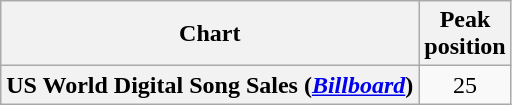<table class="wikitable plainrowheaders" style="text-align:center">
<tr>
<th scope="col">Chart</th>
<th scope="col">Peak<br> position</th>
</tr>
<tr>
<th scope="row">US World Digital Song Sales (<a href='#'><em>Billboard</em></a>)</th>
<td>25</td>
</tr>
</table>
